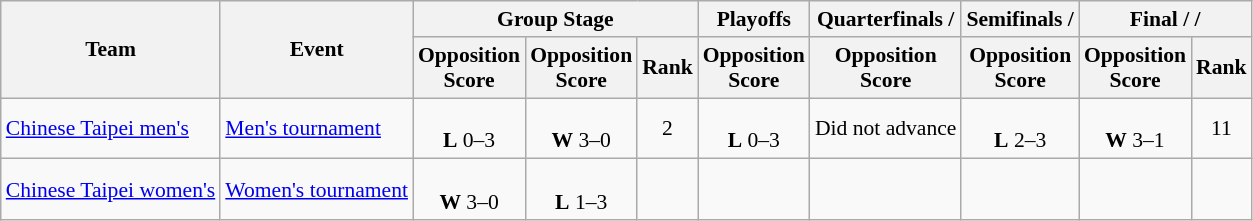<table class="wikitable" style="font-size:90%; text-align:center">
<tr>
<th rowspan="2">Team</th>
<th rowspan="2">Event</th>
<th colspan="3">Group Stage</th>
<th>Playoffs</th>
<th>Quarterfinals / </th>
<th>Semifinals / </th>
<th colspan="2">Final /  / </th>
</tr>
<tr>
<th>Opposition<br>Score</th>
<th>Opposition<br>Score</th>
<th>Rank</th>
<th>Opposition<br>Score</th>
<th>Opposition<br>Score</th>
<th>Opposition<br>Score</th>
<th>Opposition<br>Score</th>
<th>Rank</th>
</tr>
<tr>
<td align="left"><a href='#'>Chinese Taipei men's</a></td>
<td align="left"><a href='#'>Men's tournament</a></td>
<td> <br><strong>L</strong> 0–3</td>
<td> <br><strong>W</strong> 3–0</td>
<td>2</td>
<td> <br><strong>L</strong> 0–3</td>
<td>Did not advance</td>
<td> <br><strong>L</strong> 2–3</td>
<td> <br><strong>W</strong> 3–1</td>
<td>11</td>
</tr>
<tr>
<td align="left"><a href='#'>Chinese Taipei women's</a></td>
<td align="left"><a href='#'>Women's tournament</a></td>
<td> <br><strong>W</strong> 3–0</td>
<td> <br><strong>L</strong> 1–3</td>
<td></td>
<td></td>
<td></td>
<td></td>
<td></td>
<td></td>
</tr>
</table>
